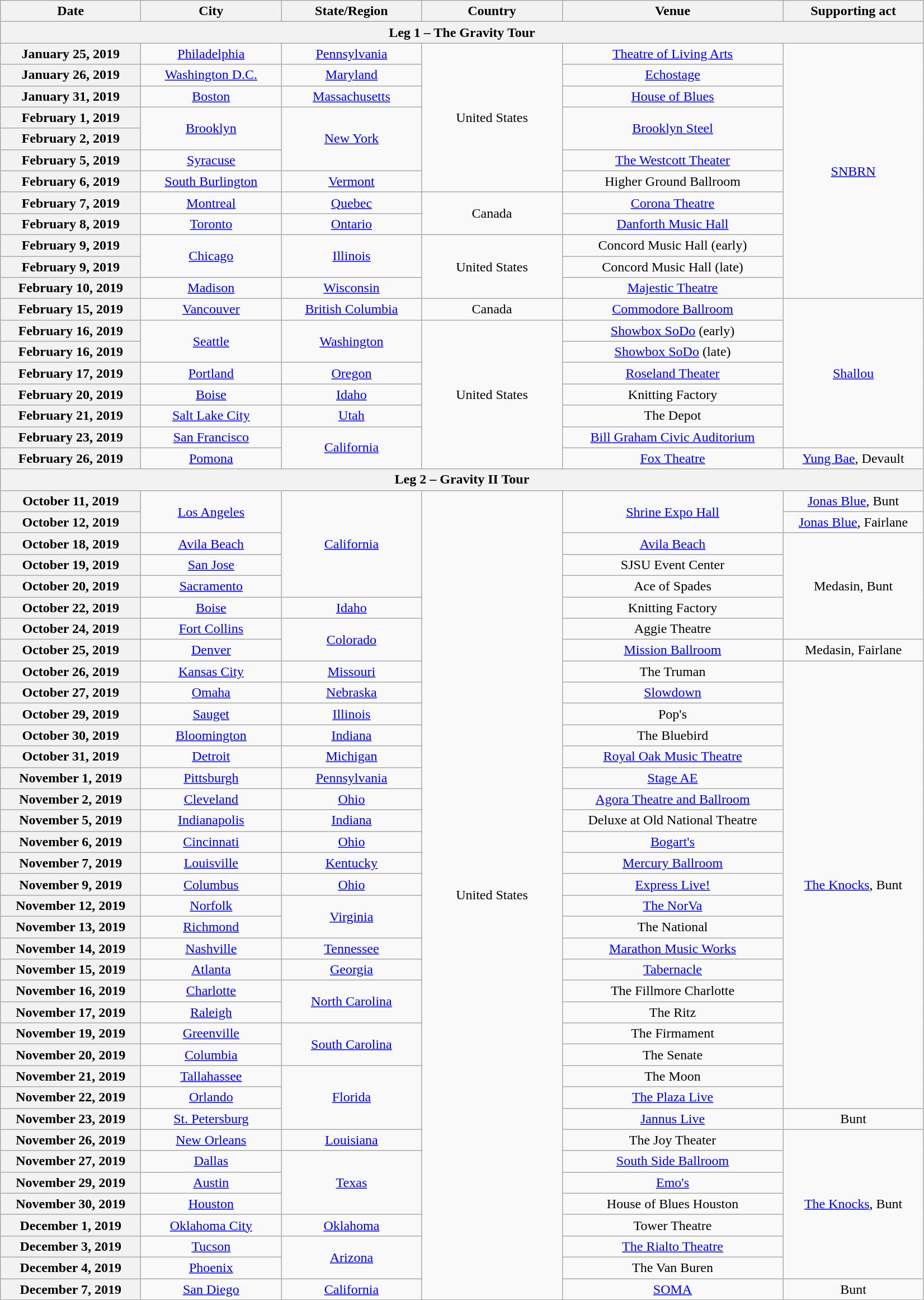<table class="wikitable plainrowheaders" style="text-align: center;">
<tr>
<th scope="col" style="width:10em;">Date</th>
<th scope="col" style="width:10em;">City</th>
<th scope="col" style="width:10em;">State/Region</th>
<th scope="col" style="width:10em;">Country</th>
<th scope="col" style="width:16em;">Venue</th>
<th scope="col" style="width:10em;">Supporting act</th>
</tr>
<tr>
<th colspan="6">Leg 1 – The Gravity Tour</th>
</tr>
<tr>
<th scope="row" style="text-align:center;">January 25, 2019</th>
<td><a href='#'>Philadelphia</a></td>
<td><a href='#'>Pennsylvania</a></td>
<td rowspan="7">United States</td>
<td><a href='#'>Theatre of Living Arts</a></td>
<td rowspan="12"><a href='#'>SNBRN</a></td>
</tr>
<tr>
<th scope="row" style="text-align:center;">January 26, 2019</th>
<td><a href='#'>Washington D.C.</a></td>
<td><a href='#'>Maryland</a></td>
<td><a href='#'>Echostage</a></td>
</tr>
<tr>
<th scope="row" style="text-align:center;">January 31, 2019</th>
<td><a href='#'>Boston</a></td>
<td><a href='#'>Massachusetts</a></td>
<td><a href='#'>House of Blues</a></td>
</tr>
<tr>
<th scope="row" style="text-align:center;">February 1, 2019</th>
<td rowspan="2"><a href='#'>Brooklyn</a></td>
<td rowspan="3"><a href='#'>New York</a></td>
<td rowspan="2"><a href='#'>Brooklyn Steel</a></td>
</tr>
<tr>
<th scope="row" style="text-align:center;">February 2, 2019</th>
</tr>
<tr>
<th scope="row" style="text-align:center;">February 5, 2019</th>
<td><a href='#'>Syracuse</a></td>
<td><a href='#'>The Westcott Theater</a></td>
</tr>
<tr>
<th scope="row" style="text-align:center;">February 6, 2019</th>
<td><a href='#'>South Burlington</a></td>
<td><a href='#'>Vermont</a></td>
<td>Higher Ground Ballroom</td>
</tr>
<tr>
<th scope="row" style="text-align:center;">February 7, 2019</th>
<td><a href='#'>Montreal</a></td>
<td><a href='#'>Quebec</a></td>
<td rowspan="2">Canada</td>
<td><a href='#'>Corona Theatre</a></td>
</tr>
<tr>
<th scope="row" style="text-align:center;">February 8, 2019</th>
<td><a href='#'>Toronto</a></td>
<td><a href='#'>Ontario</a></td>
<td><a href='#'>Danforth Music Hall</a></td>
</tr>
<tr>
<th scope="row" style="text-align:center;">February 9, 2019</th>
<td rowspan="2"><a href='#'>Chicago</a></td>
<td rowspan="2"><a href='#'>Illinois</a></td>
<td rowspan="3">United States</td>
<td>Concord Music Hall (early)</td>
</tr>
<tr>
<th scope="row" style="text-align:center;">February 9, 2019</th>
<td>Concord Music Hall (late)</td>
</tr>
<tr>
<th scope="row" style="text-align:center;">February 10, 2019</th>
<td><a href='#'>Madison</a></td>
<td><a href='#'>Wisconsin</a></td>
<td><a href='#'>Majestic Theatre</a></td>
</tr>
<tr>
<th scope="row" style="text-align:center;">February 15, 2019</th>
<td><a href='#'>Vancouver</a></td>
<td><a href='#'>British Columbia</a></td>
<td>Canada</td>
<td><a href='#'>Commodore Ballroom</a></td>
<td rowspan="7"><a href='#'>Shallou</a></td>
</tr>
<tr>
<th scope="row" style="text-align:center;">February 16, 2019</th>
<td rowspan="2"><a href='#'>Seattle</a></td>
<td rowspan="2"><a href='#'>Washington</a></td>
<td rowspan="7">United States</td>
<td><a href='#'>Showbox SoDo</a> (early)</td>
</tr>
<tr>
<th scope="row" style="text-align:center;">February 16, 2019</th>
<td><a href='#'>Showbox SoDo</a> (late)</td>
</tr>
<tr>
<th scope="row" style="text-align:center;">February 17, 2019</th>
<td><a href='#'>Portland</a></td>
<td><a href='#'>Oregon</a></td>
<td><a href='#'>Roseland Theater</a></td>
</tr>
<tr>
<th scope="row" style="text-align:center;">February 20, 2019</th>
<td><a href='#'>Boise</a></td>
<td><a href='#'>Idaho</a></td>
<td>Knitting Factory</td>
</tr>
<tr>
<th scope="row" style="text-align:center;">February 21, 2019</th>
<td><a href='#'>Salt Lake City</a></td>
<td><a href='#'>Utah</a></td>
<td>The Depot</td>
</tr>
<tr>
<th scope="row" style="text-align:center;">February 23, 2019</th>
<td><a href='#'>San Francisco</a></td>
<td rowspan="2"><a href='#'>California</a></td>
<td><a href='#'>Bill Graham Civic Auditorium</a></td>
</tr>
<tr>
<th scope="row" style="text-align:center;">February 26, 2019</th>
<td><a href='#'>Pomona</a></td>
<td><a href='#'>Fox Theatre</a></td>
<td><a href='#'>Yung Bae</a>, Devault</td>
</tr>
<tr>
<th colspan="6">Leg 2 – Gravity II Tour</th>
</tr>
<tr>
<th scope="row" style="text-align:center;">October 11, 2019</th>
<td rowspan="2"><a href='#'>Los Angeles</a></td>
<td rowspan="5"><a href='#'>California</a></td>
<td rowspan="38">United States</td>
<td rowspan="2"><a href='#'>Shrine Expo Hall</a></td>
<td><a href='#'>Jonas Blue</a>, Bunt</td>
</tr>
<tr>
<th scope="row" style="text-align:center;">October 12, 2019</th>
<td><a href='#'>Jonas Blue</a>, Fairlane</td>
</tr>
<tr>
<th scope="row" style="text-align:center;">October 18, 2019</th>
<td><a href='#'>Avila Beach</a></td>
<td><a href='#'>Avila Beach</a></td>
<td rowspan="5">Medasin, Bunt</td>
</tr>
<tr>
<th scope="row" style="text-align:center;">October 19, 2019</th>
<td><a href='#'>San Jose</a></td>
<td>SJSU Event Center</td>
</tr>
<tr>
<th scope="row" style="text-align:center;">October 20, 2019</th>
<td><a href='#'>Sacramento</a></td>
<td>Ace of Spades</td>
</tr>
<tr>
<th scope="row" style="text-align:center;">October 22, 2019</th>
<td><a href='#'>Boise</a></td>
<td><a href='#'>Idaho</a></td>
<td>Knitting Factory</td>
</tr>
<tr>
<th scope="row" style="text-align:center;">October 24, 2019</th>
<td><a href='#'>Fort Collins</a></td>
<td rowspan="2"><a href='#'>Colorado</a></td>
<td>Aggie Theatre</td>
</tr>
<tr>
<th scope="row" style="text-align:center;">October 25, 2019</th>
<td><a href='#'>Denver</a></td>
<td><a href='#'>Mission Ballroom</a></td>
<td>Medasin, Fairlane</td>
</tr>
<tr>
<th scope="row" style="text-align:center;">October 26, 2019</th>
<td><a href='#'>Kansas City</a></td>
<td><a href='#'>Missouri</a></td>
<td>The Truman</td>
<td rowspan="21"><a href='#'>The Knocks</a>, Bunt</td>
</tr>
<tr>
<th scope="row" style="text-align:center;">October 27, 2019</th>
<td><a href='#'>Omaha</a></td>
<td><a href='#'>Nebraska</a></td>
<td><a href='#'>Slowdown</a></td>
</tr>
<tr>
<th scope="row" style="text-align:center;">October 29, 2019</th>
<td><a href='#'>Sauget</a></td>
<td><a href='#'>Illinois</a></td>
<td>Pop's</td>
</tr>
<tr>
<th scope="row" style="text-align:center;">October 30, 2019</th>
<td><a href='#'>Bloomington</a></td>
<td><a href='#'>Indiana</a></td>
<td>The Bluebird</td>
</tr>
<tr>
<th scope="row" style="text-align:center;">October 31, 2019</th>
<td><a href='#'>Detroit</a></td>
<td><a href='#'>Michigan</a></td>
<td><a href='#'>Royal Oak Music Theatre</a></td>
</tr>
<tr>
<th scope="row" style="text-align:center;">November 1, 2019</th>
<td><a href='#'>Pittsburgh</a></td>
<td><a href='#'>Pennsylvania</a></td>
<td><a href='#'>Stage AE</a></td>
</tr>
<tr>
<th scope="row" style="text-align:center;">November 2, 2019</th>
<td><a href='#'>Cleveland</a></td>
<td><a href='#'>Ohio</a></td>
<td><a href='#'>Agora Theatre and Ballroom</a></td>
</tr>
<tr>
<th scope="row" style="text-align:center;">November 5, 2019</th>
<td><a href='#'>Indianapolis</a></td>
<td><a href='#'>Indiana</a></td>
<td>Deluxe at Old National Theatre</td>
</tr>
<tr>
<th scope="row" style="text-align:center;">November 6, 2019</th>
<td><a href='#'>Cincinnati</a></td>
<td><a href='#'>Ohio</a></td>
<td><a href='#'>Bogart's</a></td>
</tr>
<tr>
<th scope="row" style="text-align:center;">November 7, 2019</th>
<td><a href='#'>Louisville</a></td>
<td><a href='#'>Kentucky</a></td>
<td><a href='#'>Mercury Ballroom</a></td>
</tr>
<tr>
<th scope="row" style="text-align:center;">November 9, 2019</th>
<td><a href='#'>Columbus</a></td>
<td><a href='#'>Ohio</a></td>
<td><a href='#'>Express Live!</a></td>
</tr>
<tr>
<th scope="row" style="text-align:center;">November 12, 2019</th>
<td><a href='#'>Norfolk</a></td>
<td rowspan="2"><a href='#'>Virginia</a></td>
<td><a href='#'>The NorVa</a></td>
</tr>
<tr>
<th scope="row" style="text-align:center;">November 13, 2019</th>
<td><a href='#'>Richmond</a></td>
<td>The National</td>
</tr>
<tr>
<th scope="row" style="text-align:center;">November 14, 2019</th>
<td><a href='#'>Nashville</a></td>
<td><a href='#'>Tennessee</a></td>
<td><a href='#'>Marathon Music Works</a></td>
</tr>
<tr>
<th scope="row" style="text-align:center;">November 15, 2019</th>
<td><a href='#'>Atlanta</a></td>
<td><a href='#'>Georgia</a></td>
<td><a href='#'>Tabernacle</a></td>
</tr>
<tr>
<th scope="row" style="text-align:center;">November 16, 2019</th>
<td><a href='#'>Charlotte</a></td>
<td rowspan="2"><a href='#'>North Carolina</a></td>
<td>The Fillmore Charlotte</td>
</tr>
<tr>
<th scope="row" style="text-align:center;">November 17, 2019</th>
<td><a href='#'>Raleigh</a></td>
<td>The Ritz</td>
</tr>
<tr>
<th scope="row" style="text-align:center;">November 19, 2019</th>
<td><a href='#'>Greenville</a></td>
<td rowspan="2"><a href='#'>South Carolina</a></td>
<td>The Firmament</td>
</tr>
<tr>
<th scope="row" style="text-align:center;">November 20, 2019</th>
<td><a href='#'>Columbia</a></td>
<td>The Senate</td>
</tr>
<tr>
<th scope="row" style="text-align:center;">November 21, 2019</th>
<td><a href='#'>Tallahassee</a></td>
<td rowspan="3"><a href='#'>Florida</a></td>
<td>The Moon</td>
</tr>
<tr>
<th scope="row" style="text-align:center;">November 22, 2019</th>
<td><a href='#'>Orlando</a></td>
<td><a href='#'>The Plaza Live</a></td>
</tr>
<tr>
<th scope="row" style="text-align:center;">November 23, 2019</th>
<td><a href='#'>St. Petersburg</a></td>
<td><a href='#'>Jannus Live</a></td>
<td>Bunt</td>
</tr>
<tr>
<th scope="row" style="text-align:center;">November 26, 2019</th>
<td><a href='#'>New Orleans</a></td>
<td><a href='#'>Louisiana</a></td>
<td>The Joy Theater</td>
<td rowspan="7"><a href='#'>The Knocks</a>, Bunt</td>
</tr>
<tr>
<th scope="row" style="text-align:center;">November 27, 2019</th>
<td><a href='#'>Dallas</a></td>
<td rowspan="3"><a href='#'>Texas</a></td>
<td><a href='#'>South Side Ballroom</a></td>
</tr>
<tr>
<th scope="row" style="text-align:center;">November 29, 2019</th>
<td><a href='#'>Austin</a></td>
<td><a href='#'>Emo's</a></td>
</tr>
<tr>
<th scope="row" style="text-align:center;">November 30, 2019</th>
<td><a href='#'>Houston</a></td>
<td>House of Blues Houston</td>
</tr>
<tr>
<th scope="row" style="text-align:center;">December 1, 2019</th>
<td><a href='#'>Oklahoma City</a></td>
<td><a href='#'>Oklahoma</a></td>
<td>Tower Theatre</td>
</tr>
<tr>
<th scope="row" style="text-align:center;">December 3, 2019</th>
<td><a href='#'>Tucson</a></td>
<td rowspan="2"><a href='#'>Arizona</a></td>
<td><a href='#'>The Rialto Theatre</a></td>
</tr>
<tr>
<th scope="row" style="text-align:center;">December 4, 2019</th>
<td><a href='#'>Phoenix</a></td>
<td>The Van Buren</td>
</tr>
<tr>
<th scope="row" style="text-align:center;">December 7, 2019</th>
<td><a href='#'>San Diego</a></td>
<td><a href='#'>California</a></td>
<td><a href='#'>SOMA</a></td>
<td>Bunt</td>
</tr>
</table>
